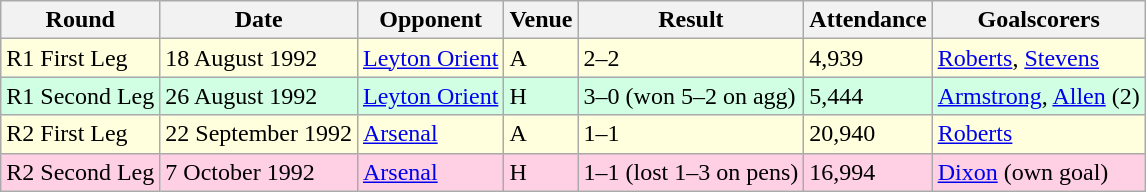<table class="wikitable">
<tr>
<th>Round</th>
<th>Date</th>
<th>Opponent</th>
<th>Venue</th>
<th>Result</th>
<th>Attendance</th>
<th>Goalscorers</th>
</tr>
<tr style="background-color: #ffffdd;">
<td>R1 First Leg</td>
<td>18 August 1992</td>
<td><a href='#'>Leyton Orient</a></td>
<td>A</td>
<td>2–2</td>
<td>4,939</td>
<td><a href='#'>Roberts</a>, <a href='#'>Stevens</a></td>
</tr>
<tr style="background-color: #d0ffe3;">
<td>R1 Second Leg</td>
<td>26 August 1992</td>
<td><a href='#'>Leyton Orient</a></td>
<td>H</td>
<td>3–0 (won 5–2 on agg)</td>
<td>5,444</td>
<td><a href='#'>Armstrong</a>, <a href='#'>Allen</a> (2)</td>
</tr>
<tr style="background-color: #ffffdd;">
<td>R2 First Leg</td>
<td>22 September 1992</td>
<td><a href='#'>Arsenal</a></td>
<td>A</td>
<td>1–1</td>
<td>20,940</td>
<td><a href='#'>Roberts</a></td>
</tr>
<tr style="background-color: #ffd0e3;">
<td>R2 Second Leg</td>
<td>7 October 1992</td>
<td><a href='#'>Arsenal</a></td>
<td>H</td>
<td>1–1 (lost 1–3 on pens)</td>
<td>16,994</td>
<td><a href='#'>Dixon</a> (own goal)</td>
</tr>
</table>
